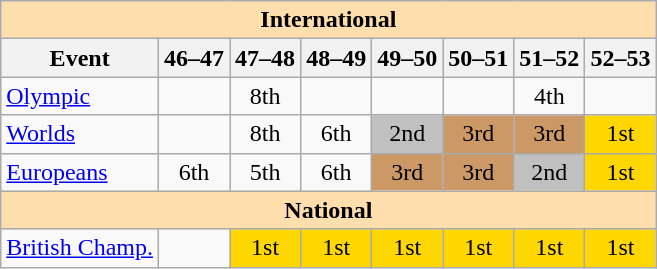<table class="wikitable" style="text-align:center">
<tr>
<th style="background-color: #ffdead; " colspan=8 align=center>International</th>
</tr>
<tr>
<th>Event</th>
<th>46–47</th>
<th>47–48</th>
<th>48–49</th>
<th>49–50</th>
<th>50–51</th>
<th>51–52</th>
<th>52–53</th>
</tr>
<tr>
<td align=left><a href='#'>Olympic</a></td>
<td></td>
<td>8th</td>
<td></td>
<td></td>
<td></td>
<td>4th</td>
<td></td>
</tr>
<tr>
<td align=left><a href='#'>Worlds</a></td>
<td></td>
<td>8th</td>
<td>6th</td>
<td bgcolor=silver>2nd</td>
<td bgcolor=cc9966>3rd</td>
<td bgcolor=cc9966>3rd</td>
<td bgcolor=gold>1st</td>
</tr>
<tr>
<td align=left><a href='#'>Europeans</a></td>
<td>6th</td>
<td>5th</td>
<td>6th</td>
<td bgcolor=cc9966>3rd</td>
<td bgcolor=cc9966>3rd</td>
<td bgcolor=silver>2nd</td>
<td bgcolor=gold>1st</td>
</tr>
<tr>
<th style="background-color: #ffdead; " colspan=8 align=center>National</th>
</tr>
<tr>
<td align=left><a href='#'>British Champ.</a></td>
<td></td>
<td bgcolor=gold>1st</td>
<td bgcolor=gold>1st</td>
<td bgcolor=gold>1st</td>
<td bgcolor=gold>1st</td>
<td bgcolor=gold>1st</td>
<td bgcolor=gold>1st</td>
</tr>
</table>
